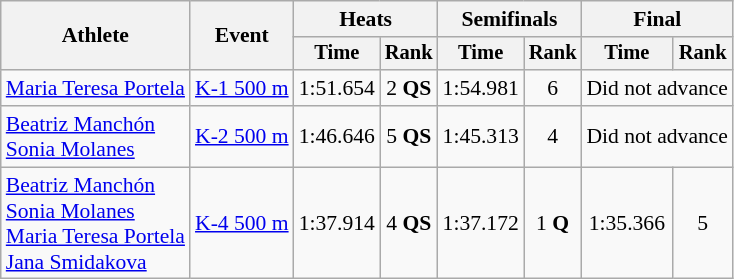<table class=wikitable style="font-size:90%">
<tr>
<th rowspan="2">Athlete</th>
<th rowspan="2">Event</th>
<th colspan="2">Heats</th>
<th colspan="2">Semifinals</th>
<th colspan="2">Final</th>
</tr>
<tr style="font-size:95%">
<th>Time</th>
<th>Rank</th>
<th>Time</th>
<th>Rank</th>
<th>Time</th>
<th>Rank</th>
</tr>
<tr align=center>
<td align=left><a href='#'>Maria Teresa Portela</a></td>
<td align=left><a href='#'>K-1 500 m</a></td>
<td>1:51.654</td>
<td>2 <strong>QS</strong></td>
<td>1:54.981</td>
<td>6</td>
<td colspan=2>Did not advance</td>
</tr>
<tr align=center>
<td align=left><a href='#'>Beatriz Manchón</a><br><a href='#'>Sonia Molanes</a></td>
<td align=left><a href='#'>K-2 500 m</a></td>
<td>1:46.646</td>
<td>5 <strong>QS</strong></td>
<td>1:45.313</td>
<td>4</td>
<td colspan=2>Did not advance</td>
</tr>
<tr align=center>
<td align=left><a href='#'>Beatriz Manchón</a><br><a href='#'>Sonia Molanes</a><br><a href='#'>Maria Teresa Portela</a><br><a href='#'>Jana Smidakova</a></td>
<td align=left><a href='#'>K-4 500 m</a></td>
<td>1:37.914</td>
<td>4 <strong>QS</strong></td>
<td>1:37.172</td>
<td>1 <strong>Q</strong></td>
<td>1:35.366</td>
<td>5</td>
</tr>
</table>
